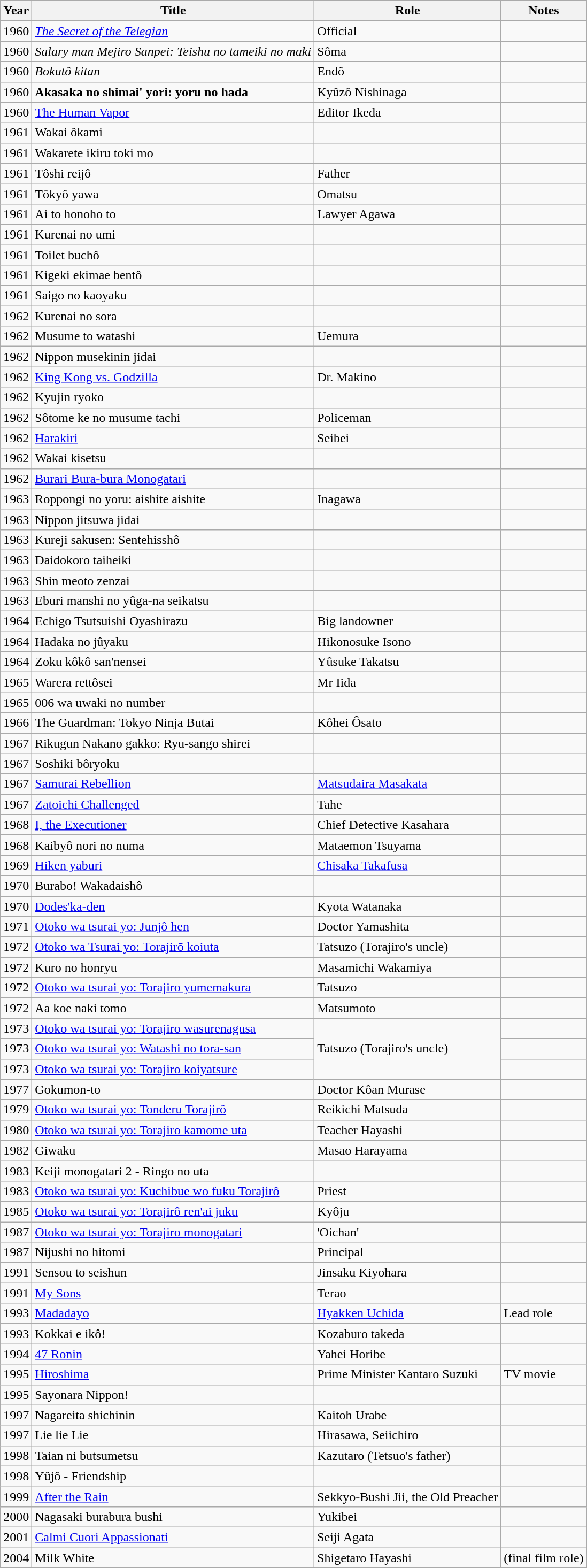<table class="wikitable sortable">
<tr>
<th>Year</th>
<th>Title</th>
<th>Role</th>
<th class="unsortable">Notes</th>
</tr>
<tr>
<td>1960</td>
<td><em><a href='#'>The Secret of the Telegian</a></em></td>
<td>Official</td>
<td></td>
</tr>
<tr>
<td>1960</td>
<td><em>Salary man Mejiro Sanpei: Teishu no tameiki no maki</em></td>
<td>Sôma</td>
<td></td>
</tr>
<tr>
<td>1960</td>
<td><em>Bokutô kitan</em></td>
<td>Endô</td>
<td></td>
</tr>
<tr>
<td>1960</td>
<td><strong>Akasaka no shimai' yori: yoru no hada<em></td>
<td>Kyûzô Nishinaga</td>
<td></td>
</tr>
<tr>
<td>1960</td>
<td></em><a href='#'>The Human Vapor</a><em></td>
<td>Editor Ikeda</td>
<td></td>
</tr>
<tr>
<td>1961</td>
<td></em>Wakai ôkami<em></td>
<td></td>
<td></td>
</tr>
<tr>
<td>1961</td>
<td></em>Wakarete ikiru toki mo<em></td>
<td></td>
<td></td>
</tr>
<tr>
<td>1961</td>
<td></em>Tôshi reijô<em></td>
<td>Father</td>
<td></td>
</tr>
<tr>
<td>1961</td>
<td></em>Tôkyô yawa<em></td>
<td>Omatsu</td>
<td></td>
</tr>
<tr>
<td>1961</td>
<td></em>Ai to honoho to<em></td>
<td>Lawyer Agawa</td>
<td></td>
</tr>
<tr>
<td>1961</td>
<td></em>Kurenai no umi<em></td>
<td></td>
<td></td>
</tr>
<tr>
<td>1961</td>
<td></em>Toilet buchô<em></td>
<td></td>
<td></td>
</tr>
<tr>
<td>1961</td>
<td></em>Kigeki ekimae bentô<em></td>
<td></td>
<td></td>
</tr>
<tr>
<td>1961</td>
<td></em>Saigo no kaoyaku<em></td>
<td></td>
<td></td>
</tr>
<tr>
<td>1962</td>
<td></em>Kurenai no sora<em></td>
<td></td>
<td></td>
</tr>
<tr>
<td>1962</td>
<td></em>Musume to watashi<em></td>
<td>Uemura</td>
<td></td>
</tr>
<tr>
<td>1962</td>
<td></em>Nippon musekinin jidai<em></td>
<td></td>
<td></td>
</tr>
<tr>
<td>1962</td>
<td></em><a href='#'>King Kong vs. Godzilla</a><em></td>
<td>Dr. Makino</td>
<td></td>
</tr>
<tr>
<td>1962</td>
<td></em>Kyujin ryoko<em></td>
<td></td>
<td></td>
</tr>
<tr>
<td>1962</td>
<td></em>Sôtome ke no musume tachi<em></td>
<td>Policeman</td>
<td></td>
</tr>
<tr>
<td>1962</td>
<td></em><a href='#'>Harakiri</a><em></td>
<td>Seibei</td>
<td></td>
</tr>
<tr>
<td>1962</td>
<td></em>Wakai kisetsu<em></td>
<td></td>
<td></td>
</tr>
<tr>
<td>1962</td>
<td></em><a href='#'>Burari Bura-bura Monogatari</a><em></td>
<td></td>
<td></td>
</tr>
<tr>
<td>1963</td>
<td></em>Roppongi no yoru: aishite aishite<em></td>
<td>Inagawa</td>
<td></td>
</tr>
<tr>
<td>1963</td>
<td></em>Nippon jitsuwa jidai<em></td>
<td></td>
<td></td>
</tr>
<tr>
<td>1963</td>
<td></em>Kureji sakusen: Sentehisshô<em></td>
<td></td>
<td></td>
</tr>
<tr>
<td>1963</td>
<td></em>Daidokoro taiheiki<em></td>
<td></td>
<td></td>
</tr>
<tr>
<td>1963</td>
<td></em>Shin meoto zenzai<em></td>
<td></td>
<td></td>
</tr>
<tr>
<td>1963</td>
<td></em>Eburi manshi no yûga-na seikatsu<em></td>
<td></td>
<td></td>
</tr>
<tr>
<td>1964</td>
<td></em>Echigo Tsutsuishi Oyashirazu<em></td>
<td>Big landowner</td>
<td></td>
</tr>
<tr>
<td>1964</td>
<td></em>Hadaka no jûyaku<em></td>
<td>Hikonosuke Isono</td>
<td></td>
</tr>
<tr>
<td>1964</td>
<td></em>Zoku kôkô san'nensei<em></td>
<td>Yûsuke Takatsu</td>
<td></td>
</tr>
<tr>
<td>1965</td>
<td></em>Warera rettôsei<em></td>
<td>Mr Iida</td>
<td></td>
</tr>
<tr>
<td>1965</td>
<td></em>006 wa uwaki no number<em></td>
<td></td>
<td></td>
</tr>
<tr>
<td>1966</td>
<td></em>The Guardman: Tokyo Ninja Butai<em></td>
<td>Kôhei Ôsato</td>
<td></td>
</tr>
<tr>
<td>1967</td>
<td></em>Rikugun Nakano gakko: Ryu-sango shirei<em></td>
<td></td>
<td></td>
</tr>
<tr>
<td>1967</td>
<td></em>Soshiki bôryoku<em></td>
<td></td>
<td></td>
</tr>
<tr>
<td>1967</td>
<td></em><a href='#'>Samurai Rebellion</a><em></td>
<td><a href='#'>Matsudaira Masakata</a></td>
<td></td>
</tr>
<tr>
<td>1967</td>
<td></em><a href='#'>Zatoichi Challenged</a><em></td>
<td>Tahe</td>
<td></td>
</tr>
<tr>
<td>1968</td>
<td></em><a href='#'>I, the Executioner</a><em></td>
<td>Chief Detective Kasahara</td>
<td></td>
</tr>
<tr>
<td>1968</td>
<td></em>Kaibyô nori no numa<em></td>
<td>Mataemon Tsuyama</td>
<td></td>
</tr>
<tr>
<td>1969</td>
<td></em><a href='#'>Hiken yaburi</a><em></td>
<td><a href='#'>Chisaka Takafusa</a></td>
<td></td>
</tr>
<tr>
<td>1970</td>
<td></em>Burabo! Wakadaishô<em></td>
<td></td>
<td></td>
</tr>
<tr>
<td>1970</td>
<td></em><a href='#'>Dodes'ka-den</a><em></td>
<td>Kyota Watanaka</td>
<td></td>
</tr>
<tr>
<td>1971</td>
<td></em><a href='#'>Otoko wa tsurai yo: Junjô hen</a><em></td>
<td>Doctor Yamashita</td>
<td></td>
</tr>
<tr>
<td>1972</td>
<td></em><a href='#'>Otoko wa Tsurai yo: Torajirō koiuta</a><em></td>
<td>Tatsuzo (Torajiro's uncle)</td>
<td></td>
</tr>
<tr>
<td>1972</td>
<td></em>Kuro no honryu<em></td>
<td>Masamichi Wakamiya</td>
<td></td>
</tr>
<tr>
<td>1972</td>
<td></em><a href='#'>Otoko wa tsurai yo: Torajiro yumemakura</a><em></td>
<td>Tatsuzo</td>
<td></td>
</tr>
<tr>
<td>1972</td>
<td></em>Aa koe naki tomo<em></td>
<td>Matsumoto</td>
<td></td>
</tr>
<tr>
<td>1973</td>
<td></em><a href='#'>Otoko wa tsurai yo: Torajiro wasurenagusa</a><em></td>
<td rowspan="3">Tatsuzo (Torajiro's uncle)</td>
<td></td>
</tr>
<tr>
<td>1973</td>
<td></em><a href='#'>Otoko wa tsurai yo: Watashi no tora-san</a><em></td>
<td></td>
</tr>
<tr>
<td>1973</td>
<td></em><a href='#'>Otoko wa tsurai yo: Torajiro koiyatsure</a><em></td>
<td></td>
</tr>
<tr>
<td>1977</td>
<td></em>Gokumon-to<em></td>
<td>Doctor Kôan Murase</td>
<td></td>
</tr>
<tr>
<td>1979</td>
<td></em><a href='#'>Otoko wa tsurai yo: Tonderu Torajirô</a><em></td>
<td>Reikichi Matsuda</td>
<td></td>
</tr>
<tr>
<td>1980</td>
<td></em><a href='#'>Otoko wa tsurai yo: Torajiro kamome uta</a><em></td>
<td>Teacher Hayashi</td>
<td></td>
</tr>
<tr>
<td>1982</td>
<td></em>Giwaku<em></td>
<td>Masao Harayama</td>
<td></td>
</tr>
<tr>
<td>1983</td>
<td></em>Keiji monogatari 2 - Ringo no uta<em></td>
<td></td>
<td></td>
</tr>
<tr>
<td>1983</td>
<td></em><a href='#'>Otoko wa tsurai yo: Kuchibue wo fuku Torajirô</a><em></td>
<td>Priest</td>
<td></td>
</tr>
<tr>
<td>1985</td>
<td></em><a href='#'>Otoko wa tsurai yo: Torajirô ren'ai juku</a><em></td>
<td>Kyôju</td>
<td></td>
</tr>
<tr>
<td>1987</td>
<td></em><a href='#'>Otoko wa tsurai yo: Torajiro monogatari</a><em></td>
<td>'Oichan'</td>
<td></td>
</tr>
<tr>
<td>1987</td>
<td></em>Nijushi no hitomi<em></td>
<td>Principal</td>
<td></td>
</tr>
<tr>
<td>1991</td>
<td></em>Sensou to seishun<em></td>
<td>Jinsaku Kiyohara</td>
<td></td>
</tr>
<tr>
<td>1991</td>
<td></em><a href='#'>My Sons</a><em></td>
<td>Terao</td>
<td></td>
</tr>
<tr>
<td>1993</td>
<td></em><a href='#'>Madadayo</a><em></td>
<td><a href='#'>Hyakken Uchida</a></td>
<td>Lead role</td>
</tr>
<tr>
<td>1993</td>
<td></em>Kokkai e ikô!<em></td>
<td>Kozaburo takeda</td>
<td></td>
</tr>
<tr>
<td>1994</td>
<td></em><a href='#'>47 Ronin</a><em></td>
<td>Yahei Horibe</td>
<td></td>
</tr>
<tr>
<td>1995</td>
<td></em><a href='#'>Hiroshima</a><em></td>
<td>Prime Minister Kantaro Suzuki</td>
<td>TV movie</td>
</tr>
<tr>
<td>1995</td>
<td></em>Sayonara Nippon!<em></td>
<td></td>
<td></td>
</tr>
<tr>
<td>1997</td>
<td></em>Nagareita shichinin<em></td>
<td>Kaitoh Urabe</td>
<td></td>
</tr>
<tr>
<td>1997</td>
<td></em>Lie lie Lie<em></td>
<td>Hirasawa, Seiichiro</td>
<td></td>
</tr>
<tr>
<td>1998</td>
<td></em>Taian ni butsumetsu<em></td>
<td>Kazutaro (Tetsuo's father)</td>
<td></td>
</tr>
<tr>
<td>1998</td>
<td></em>Yûjô - Friendship<em></td>
<td></td>
<td></td>
</tr>
<tr>
<td>1999</td>
<td></em><a href='#'>After the Rain</a><em></td>
<td>Sekkyo-Bushi Jii, the Old Preacher</td>
<td></td>
</tr>
<tr>
<td>2000</td>
<td></em>Nagasaki burabura bushi<em></td>
<td>Yukibei</td>
<td></td>
</tr>
<tr>
<td>2001</td>
<td></em><a href='#'>Calmi Cuori Appassionati</a><em></td>
<td>Seiji Agata</td>
<td></td>
</tr>
<tr>
<td>2004</td>
<td></em>Milk White<em></td>
<td>Shigetaro Hayashi</td>
<td>(final film role)</td>
</tr>
</table>
